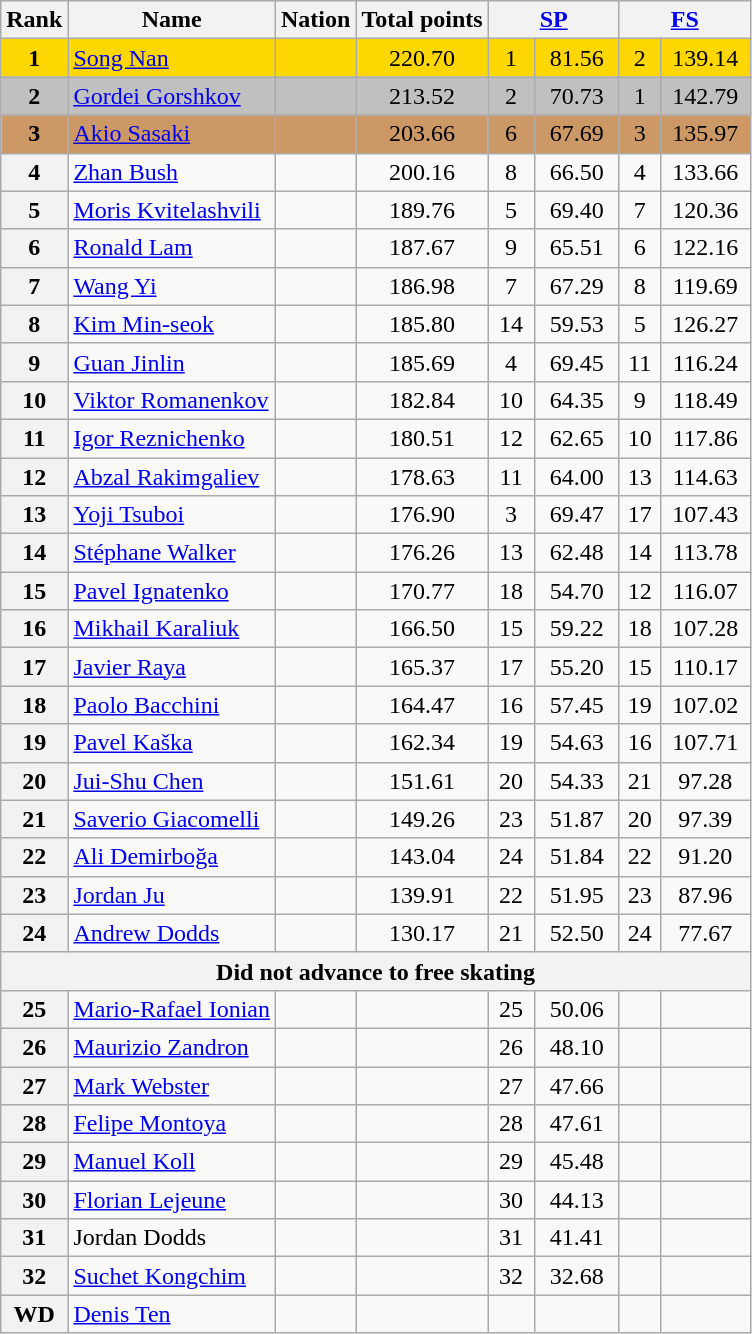<table class="wikitable sortable">
<tr>
<th>Rank</th>
<th>Name</th>
<th>Nation</th>
<th>Total points</th>
<th colspan="2" width="80px"><a href='#'>SP</a></th>
<th colspan="2" width="80px"><a href='#'>FS</a></th>
</tr>
<tr style="background-color: gold">
<td style="text-align: center"><strong>1</strong></td>
<td><a href='#'>Song Nan</a></td>
<td></td>
<td style="text-align: center">220.70</td>
<td style="text-align: center">1</td>
<td style="text-align: center">81.56</td>
<td style="text-align: center">2</td>
<td style="text-align: center">139.14</td>
</tr>
<tr style="background-color: silver">
<td style="text-align: center"><strong>2</strong></td>
<td><a href='#'>Gordei Gorshkov</a></td>
<td></td>
<td style="text-align: center">213.52</td>
<td style="text-align: center">2</td>
<td style="text-align: center">70.73</td>
<td style="text-align: center">1</td>
<td style="text-align: center">142.79</td>
</tr>
<tr style="background-color: #cc9966">
<td style="text-align: center"><strong>3</strong></td>
<td><a href='#'>Akio Sasaki</a></td>
<td></td>
<td style="text-align: center">203.66</td>
<td style="text-align: center">6</td>
<td style="text-align: center">67.69</td>
<td style="text-align: center">3</td>
<td style="text-align: center">135.97</td>
</tr>
<tr>
<th>4</th>
<td><a href='#'>Zhan Bush</a></td>
<td></td>
<td style="text-align: center">200.16</td>
<td style="text-align: center">8</td>
<td style="text-align: center">66.50</td>
<td style="text-align: center">4</td>
<td style="text-align: center">133.66</td>
</tr>
<tr>
<th>5</th>
<td><a href='#'>Moris Kvitelashvili</a></td>
<td></td>
<td style="text-align: center">189.76</td>
<td style="text-align: center">5</td>
<td style="text-align: center">69.40</td>
<td style="text-align: center">7</td>
<td style="text-align: center">120.36</td>
</tr>
<tr>
<th>6</th>
<td><a href='#'>Ronald Lam</a></td>
<td></td>
<td style="text-align: center">187.67</td>
<td style="text-align: center">9</td>
<td style="text-align: center">65.51</td>
<td style="text-align: center">6</td>
<td style="text-align: center">122.16</td>
</tr>
<tr>
<th>7</th>
<td><a href='#'>Wang Yi</a></td>
<td></td>
<td style="text-align: center">186.98</td>
<td style="text-align: center">7</td>
<td style="text-align: center">67.29</td>
<td style="text-align: center">8</td>
<td style="text-align: center">119.69</td>
</tr>
<tr>
<th>8</th>
<td><a href='#'>Kim Min-seok</a></td>
<td></td>
<td style="text-align: center">185.80</td>
<td style="text-align: center">14</td>
<td style="text-align: center">59.53</td>
<td style="text-align: center">5</td>
<td style="text-align: center">126.27</td>
</tr>
<tr>
<th>9</th>
<td><a href='#'>Guan Jinlin</a></td>
<td></td>
<td style="text-align: center">185.69</td>
<td style="text-align: center">4</td>
<td style="text-align: center">69.45</td>
<td style="text-align: center">11</td>
<td style="text-align: center">116.24</td>
</tr>
<tr>
<th>10</th>
<td><a href='#'>Viktor Romanenkov</a></td>
<td></td>
<td style="text-align: center">182.84</td>
<td style="text-align: center">10</td>
<td style="text-align: center">64.35</td>
<td style="text-align: center">9</td>
<td style="text-align: center">118.49</td>
</tr>
<tr>
<th>11</th>
<td><a href='#'>Igor Reznichenko</a></td>
<td></td>
<td style="text-align: center">180.51</td>
<td style="text-align: center">12</td>
<td style="text-align: center">62.65</td>
<td style="text-align: center">10</td>
<td style="text-align: center">117.86</td>
</tr>
<tr>
<th>12</th>
<td><a href='#'>Abzal Rakimgaliev</a></td>
<td></td>
<td style="text-align: center">178.63</td>
<td style="text-align: center">11</td>
<td style="text-align: center">64.00</td>
<td style="text-align: center">13</td>
<td style="text-align: center">114.63</td>
</tr>
<tr>
<th>13</th>
<td><a href='#'>Yoji Tsuboi</a></td>
<td></td>
<td style="text-align: center">176.90</td>
<td style="text-align: center">3</td>
<td style="text-align: center">69.47</td>
<td style="text-align: center">17</td>
<td style="text-align: center">107.43</td>
</tr>
<tr>
<th>14</th>
<td><a href='#'>Stéphane Walker</a></td>
<td></td>
<td style="text-align: center">176.26</td>
<td style="text-align: center">13</td>
<td style="text-align: center">62.48</td>
<td style="text-align: center">14</td>
<td style="text-align: center">113.78</td>
</tr>
<tr>
<th>15</th>
<td><a href='#'>Pavel Ignatenko</a></td>
<td></td>
<td style="text-align: center">170.77</td>
<td style="text-align: center">18</td>
<td style="text-align: center">54.70</td>
<td style="text-align: center">12</td>
<td style="text-align: center">116.07</td>
</tr>
<tr>
<th>16</th>
<td><a href='#'>Mikhail Karaliuk</a></td>
<td></td>
<td style="text-align: center">166.50</td>
<td style="text-align: center">15</td>
<td style="text-align: center">59.22</td>
<td style="text-align: center">18</td>
<td style="text-align: center">107.28</td>
</tr>
<tr>
<th>17</th>
<td><a href='#'>Javier Raya</a></td>
<td></td>
<td style="text-align: center">165.37</td>
<td style="text-align: center">17</td>
<td style="text-align: center">55.20</td>
<td style="text-align: center">15</td>
<td style="text-align: center">110.17</td>
</tr>
<tr>
<th>18</th>
<td><a href='#'>Paolo Bacchini</a></td>
<td></td>
<td style="text-align: center">164.47</td>
<td style="text-align: center">16</td>
<td style="text-align: center">57.45</td>
<td style="text-align: center">19</td>
<td style="text-align: center">107.02</td>
</tr>
<tr>
<th>19</th>
<td><a href='#'>Pavel Kaška</a></td>
<td></td>
<td style="text-align: center">162.34</td>
<td style="text-align: center">19</td>
<td style="text-align: center">54.63</td>
<td style="text-align: center">16</td>
<td style="text-align: center">107.71</td>
</tr>
<tr>
<th>20</th>
<td><a href='#'>Jui-Shu Chen</a></td>
<td></td>
<td style="text-align: center">151.61</td>
<td style="text-align: center">20</td>
<td style="text-align: center">54.33</td>
<td style="text-align: center">21</td>
<td style="text-align: center">97.28</td>
</tr>
<tr>
<th>21</th>
<td><a href='#'>Saverio Giacomelli</a></td>
<td></td>
<td style="text-align: center">149.26</td>
<td style="text-align: center">23</td>
<td style="text-align: center">51.87</td>
<td style="text-align: center">20</td>
<td style="text-align: center">97.39</td>
</tr>
<tr>
<th>22</th>
<td><a href='#'>Ali Demirboğa</a></td>
<td></td>
<td style="text-align: center">143.04</td>
<td style="text-align: center">24</td>
<td style="text-align: center">51.84</td>
<td style="text-align: center">22</td>
<td style="text-align: center">91.20</td>
</tr>
<tr>
<th>23</th>
<td><a href='#'>Jordan Ju</a></td>
<td></td>
<td style="text-align: center">139.91</td>
<td style="text-align: center">22</td>
<td style="text-align: center">51.95</td>
<td style="text-align: center">23</td>
<td style="text-align: center">87.96</td>
</tr>
<tr>
<th>24</th>
<td><a href='#'>Andrew Dodds</a></td>
<td></td>
<td style="text-align: center">130.17</td>
<td style="text-align: center">21</td>
<td style="text-align: center">52.50</td>
<td style="text-align: center">24</td>
<td style="text-align: center">77.67</td>
</tr>
<tr>
<th colspan=8>Did not advance to free skating</th>
</tr>
<tr>
<th>25</th>
<td><a href='#'>Mario-Rafael Ionian</a></td>
<td></td>
<td></td>
<td style="text-align: center">25</td>
<td style="text-align: center">50.06</td>
<td></td>
<td></td>
</tr>
<tr>
<th>26</th>
<td><a href='#'>Maurizio Zandron</a></td>
<td></td>
<td></td>
<td style="text-align: center">26</td>
<td style="text-align: center">48.10</td>
<td></td>
<td></td>
</tr>
<tr>
<th>27</th>
<td><a href='#'>Mark Webster</a></td>
<td></td>
<td></td>
<td style="text-align: center">27</td>
<td style="text-align: center">47.66</td>
<td></td>
<td></td>
</tr>
<tr>
<th>28</th>
<td><a href='#'>Felipe Montoya</a></td>
<td></td>
<td></td>
<td style="text-align: center">28</td>
<td style="text-align: center">47.61</td>
<td></td>
<td></td>
</tr>
<tr>
<th>29</th>
<td><a href='#'>Manuel Koll</a></td>
<td></td>
<td></td>
<td style="text-align: center">29</td>
<td style="text-align: center">45.48</td>
<td></td>
<td></td>
</tr>
<tr>
<th>30</th>
<td><a href='#'>Florian Lejeune</a></td>
<td></td>
<td></td>
<td style="text-align: center">30</td>
<td style="text-align: center">44.13</td>
<td></td>
<td></td>
</tr>
<tr>
<th>31</th>
<td>Jordan Dodds</td>
<td></td>
<td></td>
<td style="text-align: center">31</td>
<td style="text-align: center">41.41</td>
<td></td>
<td></td>
</tr>
<tr>
<th>32</th>
<td><a href='#'>Suchet Kongchim</a></td>
<td></td>
<td></td>
<td style="text-align: center">32</td>
<td style="text-align: center">32.68</td>
<td></td>
<td></td>
</tr>
<tr>
<th>WD</th>
<td><a href='#'>Denis Ten</a></td>
<td></td>
<td></td>
<td></td>
<td></td>
<td></td>
<td></td>
</tr>
</table>
